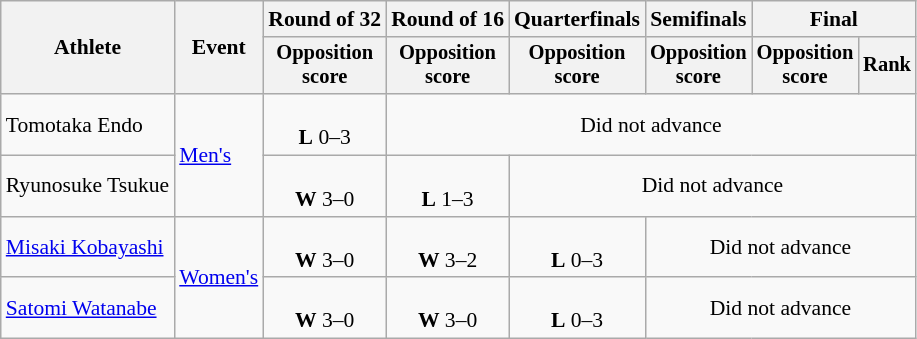<table class=wikitable style="font-size:90%; text-align:center;">
<tr>
<th rowspan="2">Athlete</th>
<th rowspan="2">Event</th>
<th>Round of 32</th>
<th>Round of 16</th>
<th>Quarterfinals</th>
<th>Semifinals</th>
<th colspan=2>Final</th>
</tr>
<tr style="font-size:95%">
<th>Opposition<br> score</th>
<th>Opposition<br> score</th>
<th>Opposition<br> score</th>
<th>Opposition<br> score</th>
<th>Opposition<br> score</th>
<th>Rank</th>
</tr>
<tr>
<td style="text-align:left">Tomotaka Endo</td>
<td style="text-align:left" rowspan=2><a href='#'>Men's</a></td>
<td><br><strong>L</strong> 0–3</td>
<td colspan=5>Did not advance</td>
</tr>
<tr>
<td style="text-align:left">Ryunosuke Tsukue</td>
<td><br><strong>W</strong> 3–0</td>
<td><br><strong>L</strong> 1–3</td>
<td colspan=4>Did not advance</td>
</tr>
<tr>
<td style="text-align:left"><a href='#'>Misaki Kobayashi</a></td>
<td style="text-align:left" rowspan=2><a href='#'>Women's</a></td>
<td><br><strong>W</strong> 3–0</td>
<td><br><strong>W</strong> 3–2</td>
<td><br><strong>L</strong> 0–3</td>
<td colspan=3>Did not advance</td>
</tr>
<tr>
<td style="text-align:left"><a href='#'>Satomi Watanabe</a></td>
<td><br><strong>W</strong> 3–0</td>
<td><br><strong>W</strong> 3–0</td>
<td><br><strong>L</strong> 0–3</td>
<td colspan=3>Did not advance</td>
</tr>
</table>
